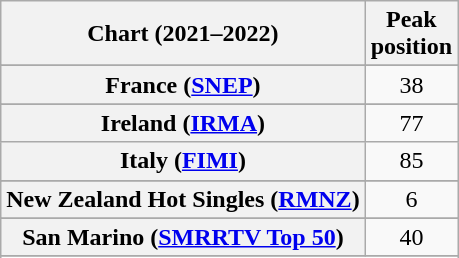<table class="wikitable sortable plainrowheaders" style="text-align:center">
<tr>
<th scope="col">Chart (2021–2022)</th>
<th scope="col">Peak<br>position</th>
</tr>
<tr>
</tr>
<tr>
</tr>
<tr>
</tr>
<tr>
</tr>
<tr>
</tr>
<tr>
</tr>
<tr>
</tr>
<tr>
<th scope="row">France (<a href='#'>SNEP</a>)</th>
<td>38</td>
</tr>
<tr>
</tr>
<tr>
</tr>
<tr>
<th scope="row">Ireland (<a href='#'>IRMA</a>)</th>
<td>77</td>
</tr>
<tr>
<th scope="row">Italy (<a href='#'>FIMI</a>)</th>
<td>85</td>
</tr>
<tr>
</tr>
<tr>
</tr>
<tr>
<th scope="row">New Zealand Hot Singles (<a href='#'>RMNZ</a>)</th>
<td>6</td>
</tr>
<tr>
</tr>
<tr>
</tr>
<tr>
<th scope="row">San Marino (<a href='#'>SMRRTV Top 50</a>)</th>
<td>40</td>
</tr>
<tr>
</tr>
<tr>
</tr>
<tr>
</tr>
<tr>
</tr>
<tr>
</tr>
<tr>
</tr>
<tr>
</tr>
</table>
